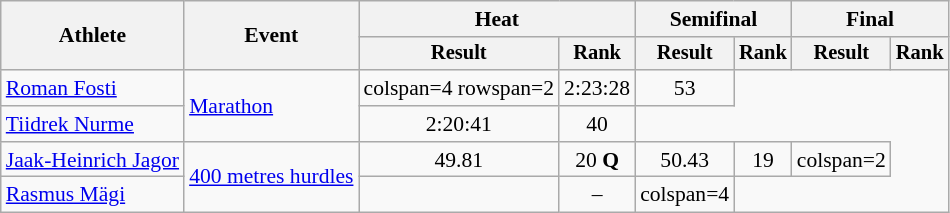<table class=wikitable style=font-size:90%>
<tr>
<th rowspan=2>Athlete</th>
<th rowspan=2>Event</th>
<th colspan=2>Heat</th>
<th colspan=2>Semifinal</th>
<th colspan=2>Final</th>
</tr>
<tr style=font-size:95%>
<th>Result</th>
<th>Rank</th>
<th>Result</th>
<th>Rank</th>
<th>Result</th>
<th>Rank</th>
</tr>
<tr align=center>
<td align=left><a href='#'>Roman Fosti</a></td>
<td align=left rowspan=2><a href='#'>Marathon</a></td>
<td>colspan=4 rowspan=2 </td>
<td>2:23:28 <strong></strong></td>
<td>53</td>
</tr>
<tr align=center>
<td align=left><a href='#'>Tiidrek Nurme</a></td>
<td>2:20:41 <strong></strong></td>
<td>40</td>
</tr>
<tr align=center>
<td align=left><a href='#'>Jaak-Heinrich Jagor</a></td>
<td align=left rowspan=2><a href='#'>400 metres hurdles</a></td>
<td>49.81</td>
<td>20 <strong>Q</strong></td>
<td>50.43</td>
<td>19</td>
<td>colspan=2 </td>
</tr>
<tr align=center>
<td align=left><a href='#'>Rasmus Mägi</a></td>
<td></td>
<td>–</td>
<td>colspan=4 </td>
</tr>
</table>
